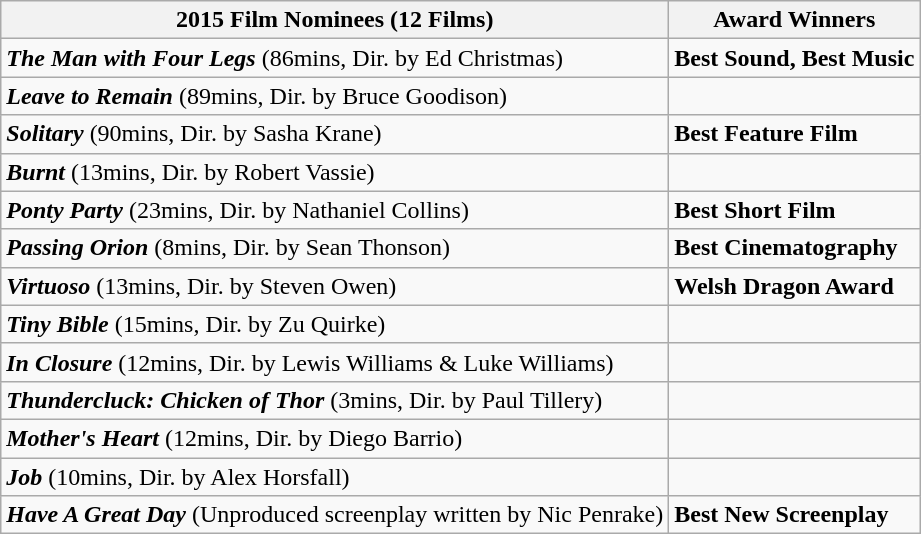<table class="wikitable mw-collapsible mw-collapsed">
<tr>
<th><strong>2015 Film Nominees (12 Films)</strong></th>
<th><strong>Award Winners</strong></th>
</tr>
<tr>
<td><strong><em>The Man with Four Legs</em></strong> (86mins, Dir. by Ed Christmas)</td>
<td><strong>Best Sound, Best Music</strong></td>
</tr>
<tr>
<td><strong><em>Leave to Remain</em></strong> (89mins, Dir. by Bruce Goodison)</td>
<td></td>
</tr>
<tr>
<td><strong><em>Solitary</em></strong> (90mins, Dir. by Sasha Krane)</td>
<td><strong>Best Feature Film</strong></td>
</tr>
<tr>
<td><strong><em>Burnt</em></strong> (13mins, Dir. by Robert Vassie)</td>
<td></td>
</tr>
<tr>
<td><strong><em>Ponty Party</em></strong> (23mins, Dir. by Nathaniel Collins)</td>
<td><strong>Best Short Film</strong></td>
</tr>
<tr>
<td><strong><em>Passing Orion</em></strong> (8mins, Dir. by Sean Thonson)</td>
<td><strong>Best Cinematography</strong></td>
</tr>
<tr>
<td><strong><em>Virtuoso</em></strong> (13mins, Dir. by Steven Owen)</td>
<td><strong>Welsh Dragon Award</strong></td>
</tr>
<tr>
<td><strong><em>Tiny Bible</em></strong> (15mins, Dir. by Zu Quirke)</td>
<td></td>
</tr>
<tr>
<td><strong><em>In Closure</em></strong> (12mins, Dir. by Lewis Williams & Luke Williams)</td>
<td></td>
</tr>
<tr>
<td><strong><em>Thundercluck<em>: </em>Chicken of Thor</em></strong> (3mins, Dir. by Paul Tillery)</td>
<td></td>
</tr>
<tr>
<td><strong><em>Mother's Heart</em></strong> (12mins, Dir. by Diego Barrio)</td>
<td></td>
</tr>
<tr>
<td><strong><em>Job</em></strong> (10mins, Dir. by Alex Horsfall)</td>
<td></td>
</tr>
<tr>
<td><strong><em>Have A Great Day</em></strong> (Unproduced screenplay written by Nic Penrake)</td>
<td><strong>Best New Screenplay</strong></td>
</tr>
</table>
